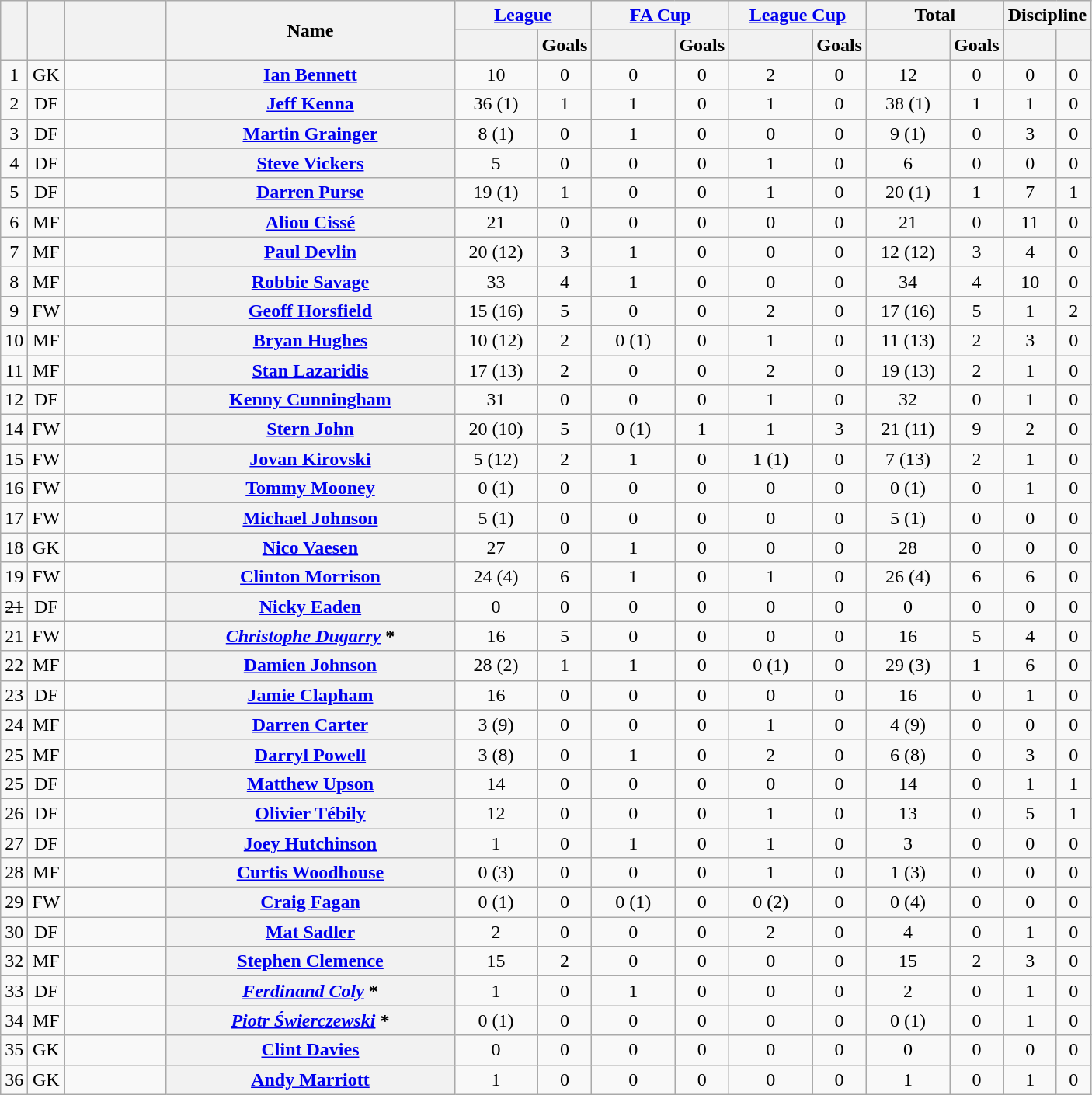<table class="wikitable plainrowheaders" style="text-align:center;">
<tr>
<th rowspan="2" scope="col"></th>
<th rowspan="2" scope="col"></th>
<th rowspan="2" scope="col" style="width:5em;"></th>
<th rowspan="2" scope="col" style="width:15em;">Name</th>
<th colspan="2"><a href='#'>League</a></th>
<th colspan="2"><a href='#'>FA Cup</a></th>
<th colspan="2"><a href='#'>League Cup</a></th>
<th colspan="2">Total</th>
<th colspan="2">Discipline</th>
</tr>
<tr>
<th scope="col" style="width:4em;"></th>
<th scope="col">Goals</th>
<th scope="col" style="width:4em;"></th>
<th scope="col">Goals</th>
<th scope="col" style="width:4em;"></th>
<th scope="col">Goals</th>
<th scope="col" style="width:4em;"></th>
<th scope="col">Goals</th>
<th scope="col"></th>
<th scope="col"></th>
</tr>
<tr>
<td>1</td>
<td>GK</td>
<td></td>
<th scope="row"><a href='#'>Ian Bennett</a></th>
<td>10</td>
<td>0</td>
<td>0</td>
<td>0</td>
<td>2</td>
<td>0</td>
<td>12</td>
<td>0</td>
<td>0</td>
<td>0</td>
</tr>
<tr>
<td>2</td>
<td>DF</td>
<td></td>
<th scope="row"><a href='#'>Jeff Kenna</a></th>
<td>36 (1)</td>
<td>1</td>
<td>1</td>
<td>0</td>
<td>1</td>
<td>0</td>
<td>38 (1)</td>
<td>1</td>
<td>1</td>
<td>0</td>
</tr>
<tr>
<td>3</td>
<td>DF</td>
<td></td>
<th scope="row"><a href='#'>Martin Grainger</a></th>
<td>8 (1)</td>
<td>0</td>
<td>1</td>
<td>0</td>
<td>0</td>
<td>0</td>
<td>9 (1)</td>
<td>0</td>
<td>3</td>
<td>0</td>
</tr>
<tr>
<td>4</td>
<td>DF</td>
<td></td>
<th scope="row"><a href='#'>Steve Vickers</a></th>
<td>5</td>
<td>0</td>
<td>0</td>
<td>0</td>
<td>1</td>
<td>0</td>
<td>6</td>
<td>0</td>
<td>0</td>
<td>0</td>
</tr>
<tr>
<td>5</td>
<td>DF</td>
<td></td>
<th scope="row"><a href='#'>Darren Purse</a></th>
<td>19 (1)</td>
<td>1</td>
<td>0</td>
<td>0</td>
<td>1</td>
<td>0</td>
<td>20 (1)</td>
<td>1</td>
<td>7</td>
<td>1</td>
</tr>
<tr>
<td>6</td>
<td>MF</td>
<td></td>
<th scope="row"><a href='#'>Aliou Cissé</a></th>
<td>21</td>
<td>0</td>
<td>0</td>
<td>0</td>
<td>0</td>
<td>0</td>
<td>21</td>
<td>0</td>
<td>11</td>
<td>0</td>
</tr>
<tr>
<td>7</td>
<td>MF</td>
<td></td>
<th scope="row"><a href='#'>Paul Devlin</a></th>
<td>20 (12)</td>
<td>3</td>
<td>1</td>
<td>0</td>
<td>0</td>
<td>0</td>
<td>12 (12)</td>
<td>3</td>
<td>4</td>
<td>0</td>
</tr>
<tr>
<td>8</td>
<td>MF</td>
<td></td>
<th scope="row"><a href='#'>Robbie Savage</a></th>
<td>33</td>
<td>4</td>
<td>1</td>
<td>0</td>
<td>0</td>
<td>0</td>
<td>34</td>
<td>4</td>
<td>10</td>
<td>0</td>
</tr>
<tr>
<td>9</td>
<td>FW</td>
<td></td>
<th scope="row"><a href='#'>Geoff Horsfield</a></th>
<td>15 (16)</td>
<td>5</td>
<td>0</td>
<td>0</td>
<td>2</td>
<td>0</td>
<td>17 (16)</td>
<td>5</td>
<td>1</td>
<td>2</td>
</tr>
<tr>
<td>10</td>
<td>MF</td>
<td></td>
<th scope="row"><a href='#'>Bryan Hughes</a></th>
<td>10 (12)</td>
<td>2</td>
<td>0 (1)</td>
<td>0</td>
<td>1</td>
<td>0</td>
<td>11 (13)</td>
<td>2</td>
<td>3</td>
<td>0</td>
</tr>
<tr>
<td>11</td>
<td>MF</td>
<td></td>
<th scope="row"><a href='#'>Stan Lazaridis</a></th>
<td>17 (13)</td>
<td>2</td>
<td>0</td>
<td>0</td>
<td>2</td>
<td>0</td>
<td>19 (13)</td>
<td>2</td>
<td>1</td>
<td>0</td>
</tr>
<tr>
<td>12</td>
<td>DF</td>
<td></td>
<th scope="row"><a href='#'>Kenny Cunningham</a></th>
<td>31</td>
<td>0</td>
<td>0</td>
<td>0</td>
<td>1</td>
<td>0</td>
<td>32</td>
<td>0</td>
<td>1</td>
<td>0</td>
</tr>
<tr>
<td>14</td>
<td>FW</td>
<td></td>
<th scope="row"><a href='#'>Stern John</a></th>
<td>20 (10)</td>
<td>5</td>
<td>0 (1)</td>
<td>1</td>
<td>1</td>
<td>3</td>
<td>21 (11)</td>
<td>9</td>
<td>2</td>
<td>0</td>
</tr>
<tr>
<td>15</td>
<td>FW</td>
<td></td>
<th scope="row"><a href='#'>Jovan Kirovski</a></th>
<td>5 (12)</td>
<td>2</td>
<td>1</td>
<td>0</td>
<td>1 (1)</td>
<td>0</td>
<td>7 (13)</td>
<td>2</td>
<td>1</td>
<td>0</td>
</tr>
<tr>
<td>16</td>
<td>FW</td>
<td></td>
<th scope="row"><a href='#'>Tommy Mooney</a></th>
<td>0 (1)</td>
<td>0</td>
<td>0</td>
<td>0</td>
<td>0</td>
<td>0</td>
<td>0 (1)</td>
<td>0</td>
<td>1</td>
<td>0</td>
</tr>
<tr>
<td>17</td>
<td>FW</td>
<td></td>
<th scope="row"><a href='#'>Michael Johnson</a></th>
<td>5 (1)</td>
<td>0</td>
<td>0</td>
<td>0</td>
<td>0</td>
<td>0</td>
<td>5 (1)</td>
<td>0</td>
<td>0</td>
<td>0</td>
</tr>
<tr>
<td>18</td>
<td>GK</td>
<td></td>
<th scope="row"><a href='#'>Nico Vaesen</a></th>
<td>27</td>
<td>0</td>
<td>1</td>
<td>0</td>
<td>0</td>
<td>0</td>
<td>28</td>
<td>0</td>
<td>0</td>
<td>0</td>
</tr>
<tr>
<td>19</td>
<td>FW</td>
<td></td>
<th scope="row"><a href='#'>Clinton Morrison</a></th>
<td>24 (4)</td>
<td>6</td>
<td>1</td>
<td>0</td>
<td>1</td>
<td>0</td>
<td>26 (4)</td>
<td>6</td>
<td>6</td>
<td>0</td>
</tr>
<tr>
<td><s>21</s></td>
<td>DF</td>
<td></td>
<th scope="row"><a href='#'>Nicky Eaden</a></th>
<td>0</td>
<td>0</td>
<td>0</td>
<td>0</td>
<td>0</td>
<td>0</td>
<td>0</td>
<td>0</td>
<td>0</td>
<td>0</td>
</tr>
<tr>
<td>21</td>
<td>FW</td>
<td></td>
<th scope="row"><em><a href='#'>Christophe Dugarry</a></em> *</th>
<td>16</td>
<td>5</td>
<td>0</td>
<td>0</td>
<td>0</td>
<td>0</td>
<td>16</td>
<td>5</td>
<td>4</td>
<td>0</td>
</tr>
<tr>
<td>22</td>
<td>MF</td>
<td></td>
<th scope="row"><a href='#'>Damien Johnson</a></th>
<td>28 (2)</td>
<td>1</td>
<td>1</td>
<td>0</td>
<td>0 (1)</td>
<td>0</td>
<td>29 (3)</td>
<td>1</td>
<td>6</td>
<td>0</td>
</tr>
<tr>
<td>23</td>
<td>DF</td>
<td></td>
<th scope="row"><a href='#'>Jamie Clapham</a></th>
<td>16</td>
<td>0</td>
<td>0</td>
<td>0</td>
<td>0</td>
<td>0</td>
<td>16</td>
<td>0</td>
<td>1</td>
<td>0</td>
</tr>
<tr>
<td>24</td>
<td>MF</td>
<td></td>
<th scope="row"><a href='#'>Darren Carter</a></th>
<td>3 (9)</td>
<td>0</td>
<td>0</td>
<td>0</td>
<td>1</td>
<td>0</td>
<td>4 (9)</td>
<td>0</td>
<td>0</td>
<td>0</td>
</tr>
<tr>
<td>25</td>
<td>MF</td>
<td></td>
<th scope="row"><a href='#'>Darryl Powell</a>  </th>
<td>3 (8)</td>
<td>0</td>
<td>1</td>
<td>0</td>
<td>2</td>
<td>0</td>
<td>6 (8)</td>
<td>0</td>
<td>3</td>
<td>0</td>
</tr>
<tr>
<td>25</td>
<td>DF</td>
<td></td>
<th scope="row"><a href='#'>Matthew Upson</a></th>
<td>14</td>
<td>0</td>
<td>0</td>
<td>0</td>
<td>0</td>
<td>0</td>
<td>14</td>
<td>0</td>
<td>1</td>
<td>1</td>
</tr>
<tr>
<td>26</td>
<td>DF</td>
<td></td>
<th scope="row"><a href='#'>Olivier Tébily</a></th>
<td>12</td>
<td>0</td>
<td>0</td>
<td>0</td>
<td>1</td>
<td>0</td>
<td>13</td>
<td>0</td>
<td>5</td>
<td>1</td>
</tr>
<tr>
<td>27</td>
<td>DF</td>
<td></td>
<th scope="row"><a href='#'>Joey Hutchinson</a></th>
<td>1</td>
<td>0</td>
<td>1</td>
<td>0</td>
<td>1</td>
<td>0</td>
<td>3</td>
<td>0</td>
<td>0</td>
<td>0</td>
</tr>
<tr>
<td>28</td>
<td>MF</td>
<td></td>
<th scope="row"><a href='#'>Curtis Woodhouse</a></th>
<td>0 (3)</td>
<td>0</td>
<td>0</td>
<td>0</td>
<td>1</td>
<td>0</td>
<td>1 (3)</td>
<td>0</td>
<td>0</td>
<td>0</td>
</tr>
<tr>
<td>29</td>
<td>FW</td>
<td></td>
<th scope="row"><a href='#'>Craig Fagan</a></th>
<td>0 (1)</td>
<td>0</td>
<td>0 (1)</td>
<td>0</td>
<td>0 (2)</td>
<td>0</td>
<td>0 (4)</td>
<td>0</td>
<td>0</td>
<td>0</td>
</tr>
<tr>
<td>30</td>
<td>DF</td>
<td></td>
<th scope="row"><a href='#'>Mat Sadler</a></th>
<td>2</td>
<td>0</td>
<td>0</td>
<td>0</td>
<td>2</td>
<td>0</td>
<td>4</td>
<td>0</td>
<td>1</td>
<td>0</td>
</tr>
<tr>
<td>32</td>
<td>MF</td>
<td></td>
<th scope="row"><a href='#'>Stephen Clemence</a></th>
<td>15</td>
<td>2</td>
<td>0</td>
<td>0</td>
<td>0</td>
<td>0</td>
<td>15</td>
<td>2</td>
<td>3</td>
<td>0</td>
</tr>
<tr>
<td>33</td>
<td>DF</td>
<td></td>
<th scope="row"><em><a href='#'>Ferdinand Coly</a></em> *</th>
<td>1</td>
<td>0</td>
<td>1</td>
<td>0</td>
<td>0</td>
<td>0</td>
<td>2</td>
<td>0</td>
<td>1</td>
<td>0</td>
</tr>
<tr>
<td>34</td>
<td>MF</td>
<td></td>
<th scope="row"><em><a href='#'>Piotr Świerczewski</a></em> *</th>
<td>0 (1)</td>
<td>0</td>
<td>0</td>
<td>0</td>
<td>0</td>
<td>0</td>
<td>0 (1)</td>
<td>0</td>
<td>1</td>
<td>0</td>
</tr>
<tr>
<td>35</td>
<td>GK</td>
<td></td>
<th scope="row"><a href='#'>Clint Davies</a></th>
<td>0</td>
<td>0</td>
<td>0</td>
<td>0</td>
<td>0</td>
<td>0</td>
<td>0</td>
<td>0</td>
<td>0</td>
<td>0</td>
</tr>
<tr>
<td>36</td>
<td>GK</td>
<td></td>
<th scope="row"><a href='#'>Andy Marriott</a></th>
<td>1</td>
<td>0</td>
<td>0</td>
<td>0</td>
<td>0</td>
<td>0</td>
<td>1</td>
<td>0</td>
<td>1</td>
<td>0</td>
</tr>
</table>
